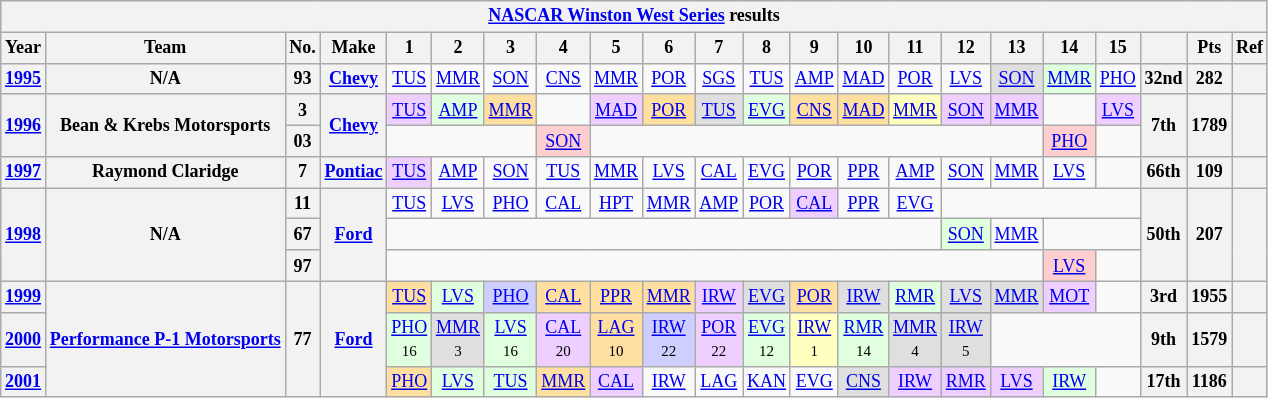<table class="wikitable" style="text-align:center; font-size:75%">
<tr>
<th colspan=23><a href='#'>NASCAR Winston West Series</a> results</th>
</tr>
<tr>
<th>Year</th>
<th>Team</th>
<th>No.</th>
<th>Make</th>
<th>1</th>
<th>2</th>
<th>3</th>
<th>4</th>
<th>5</th>
<th>6</th>
<th>7</th>
<th>8</th>
<th>9</th>
<th>10</th>
<th>11</th>
<th>12</th>
<th>13</th>
<th>14</th>
<th>15</th>
<th></th>
<th>Pts</th>
<th>Ref</th>
</tr>
<tr>
<th><a href='#'>1995</a></th>
<th>N/A</th>
<th>93</th>
<th><a href='#'>Chevy</a></th>
<td><a href='#'>TUS</a></td>
<td><a href='#'>MMR</a></td>
<td><a href='#'>SON</a></td>
<td><a href='#'>CNS</a></td>
<td><a href='#'>MMR</a></td>
<td><a href='#'>POR</a></td>
<td><a href='#'>SGS</a></td>
<td><a href='#'>TUS</a></td>
<td><a href='#'>AMP</a></td>
<td><a href='#'>MAD</a></td>
<td><a href='#'>POR</a></td>
<td><a href='#'>LVS</a></td>
<td style="background:#DFDFDF;"><a href='#'>SON</a><br></td>
<td style="background:#DFFFDF;"><a href='#'>MMR</a><br></td>
<td><a href='#'>PHO</a></td>
<th>32nd</th>
<th>282</th>
<th></th>
</tr>
<tr>
<th rowspan=2><a href='#'>1996</a></th>
<th rowspan=2>Bean & Krebs Motorsports</th>
<th>3</th>
<th rowspan=2><a href='#'>Chevy</a></th>
<td style="background:#EFCFFF;"><a href='#'>TUS</a><br></td>
<td style="background:#DFFFDF;"><a href='#'>AMP</a><br></td>
<td style="background:#FFDF9F;"><a href='#'>MMR</a><br></td>
<td></td>
<td style="background:#EFCFFF;"><a href='#'>MAD</a><br></td>
<td style="background:#FFDF9F;"><a href='#'>POR</a><br></td>
<td style="background:#DFDFDF;"><a href='#'>TUS</a><br></td>
<td style="background:#DFFFDF;"><a href='#'>EVG</a><br></td>
<td style="background:#FFDF9F;"><a href='#'>CNS</a><br></td>
<td style="background:#FFDF9F;"><a href='#'>MAD</a><br></td>
<td style="background:#FFFFBF;"><a href='#'>MMR</a><br></td>
<td style="background:#EFCFFF;"><a href='#'>SON</a><br></td>
<td style="background:#EFCFFF;"><a href='#'>MMR</a><br></td>
<td></td>
<td style="background:#EFCFFF;"><a href='#'>LVS</a><br></td>
<th rowspan=2>7th</th>
<th rowspan=2>1789</th>
<th rowspan=2></th>
</tr>
<tr>
<th>03</th>
<td colspan=3></td>
<td style="background:#FFCFCF;"><a href='#'>SON</a><br></td>
<td colspan=9></td>
<td style="background:#FFCFCF;"><a href='#'>PHO</a><br></td>
<td></td>
</tr>
<tr>
<th><a href='#'>1997</a></th>
<th>Raymond Claridge</th>
<th>7</th>
<th><a href='#'>Pontiac</a></th>
<td style="background:#EFCFFF;"><a href='#'>TUS</a><br></td>
<td><a href='#'>AMP</a></td>
<td><a href='#'>SON</a></td>
<td><a href='#'>TUS</a></td>
<td><a href='#'>MMR</a></td>
<td><a href='#'>LVS</a></td>
<td><a href='#'>CAL</a></td>
<td><a href='#'>EVG</a></td>
<td><a href='#'>POR</a></td>
<td><a href='#'>PPR</a></td>
<td><a href='#'>AMP</a></td>
<td><a href='#'>SON</a></td>
<td><a href='#'>MMR</a></td>
<td><a href='#'>LVS</a></td>
<td></td>
<th>66th</th>
<th>109</th>
<th></th>
</tr>
<tr>
<th rowspan=3><a href='#'>1998</a></th>
<th rowspan=3>N/A</th>
<th>11</th>
<th rowspan=3><a href='#'>Ford</a></th>
<td><a href='#'>TUS</a></td>
<td><a href='#'>LVS</a></td>
<td><a href='#'>PHO</a></td>
<td><a href='#'>CAL</a></td>
<td><a href='#'>HPT</a></td>
<td><a href='#'>MMR</a></td>
<td><a href='#'>AMP</a></td>
<td><a href='#'>POR</a></td>
<td style="background:#EFCFFF;"><a href='#'>CAL</a><br></td>
<td><a href='#'>PPR</a></td>
<td><a href='#'>EVG</a></td>
<td colspan=4></td>
<th rowspan=3>50th</th>
<th rowspan=3>207</th>
<th rowspan=3></th>
</tr>
<tr>
<th>67</th>
<td colspan=11></td>
<td style="background:#DFFFDF;"><a href='#'>SON</a><br></td>
<td><a href='#'>MMR</a></td>
<td colspan=2></td>
</tr>
<tr>
<th>97</th>
<td colspan=13></td>
<td style="background:#FFCFCF;"><a href='#'>LVS</a><br></td>
<td></td>
</tr>
<tr>
<th><a href='#'>1999</a></th>
<th rowspan=3><a href='#'>Performance P-1 Motorsports</a></th>
<th rowspan=3>77</th>
<th rowspan=3><a href='#'>Ford</a></th>
<td style="background:#FFDF9F;"><a href='#'>TUS</a><br></td>
<td style="background:#DFFFDF;"><a href='#'>LVS</a><br></td>
<td style="background:#CFCFFF;"><a href='#'>PHO</a><br></td>
<td style="background:#FFDF9F;"><a href='#'>CAL</a><br></td>
<td style="background:#FFDF9F;"><a href='#'>PPR</a><br></td>
<td style="background:#FFDF9F;"><a href='#'>MMR</a><br></td>
<td style="background:#EFCFFF;"><a href='#'>IRW</a><br></td>
<td style="background:#DFDFDF;"><a href='#'>EVG</a><br></td>
<td style="background:#FFDF9F;"><a href='#'>POR</a><br></td>
<td style="background:#DFDFDF;"><a href='#'>IRW</a><br></td>
<td style="background:#DFFFDF;"><a href='#'>RMR</a><br></td>
<td style="background:#DFDFDF;"><a href='#'>LVS</a><br></td>
<td style="background:#DFDFDF;"><a href='#'>MMR</a><br></td>
<td style="background:#EFCFFF;"><a href='#'>MOT</a><br></td>
<td></td>
<th>3rd</th>
<th>1955</th>
<th></th>
</tr>
<tr>
<th><a href='#'>2000</a></th>
<td style="background:#DFFFDF;"><a href='#'>PHO</a><br><small>16</small></td>
<td style="background:#DFDFDF;"><a href='#'>MMR</a><br><small>3</small></td>
<td style="background:#DFFFDF;"><a href='#'>LVS</a><br><small>16</small></td>
<td style="background:#EFCFFF;"><a href='#'>CAL</a><br><small>20</small></td>
<td style="background:#FFDF9F;"><a href='#'>LAG</a><br><small>10</small></td>
<td style="background:#CFCFFF;"><a href='#'>IRW</a><br><small>22</small></td>
<td style="background:#EFCFFF;"><a href='#'>POR</a><br><small>22</small></td>
<td style="background:#DFFFDF;"><a href='#'>EVG</a><br><small>12</small></td>
<td style="background:#FFFFBF;"><a href='#'>IRW</a><br><small>1</small></td>
<td style="background:#DFFFDF;"><a href='#'>RMR</a><br><small>14</small></td>
<td style="background:#DFDFDF;"><a href='#'>MMR</a><br><small>4</small></td>
<td style="background:#DFDFDF;"><a href='#'>IRW</a><br><small>5</small></td>
<td colspan=3></td>
<th>9th</th>
<th>1579</th>
<th></th>
</tr>
<tr>
<th><a href='#'>2001</a></th>
<td style="background:#FFDF9F;"><a href='#'>PHO</a><br></td>
<td style="background:#DFFFDF;"><a href='#'>LVS</a><br></td>
<td style="background:#DFFFDF;"><a href='#'>TUS</a><br></td>
<td style="background:#FFDF9F;"><a href='#'>MMR</a><br></td>
<td style="background:#EFCFFF;"><a href='#'>CAL</a><br></td>
<td><a href='#'>IRW</a></td>
<td><a href='#'>LAG</a></td>
<td><a href='#'>KAN</a></td>
<td><a href='#'>EVG</a></td>
<td style="background:#DFDFDF;"><a href='#'>CNS</a><br></td>
<td style="background:#EFCFFF;"><a href='#'>IRW</a><br></td>
<td style="background:#EFCFFF;"><a href='#'>RMR</a><br></td>
<td style="background:#EFCFFF;"><a href='#'>LVS</a><br></td>
<td style="background:#DFFFDF;"><a href='#'>IRW</a><br></td>
<td></td>
<th>17th</th>
<th>1186</th>
<th></th>
</tr>
</table>
